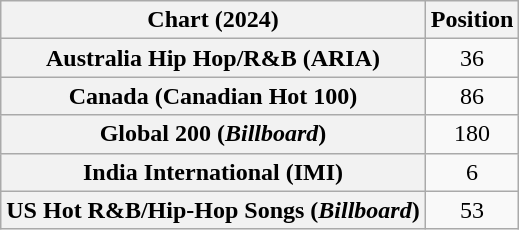<table class="wikitable sortable plainrowheaders" style="text-align:center">
<tr>
<th scope="col">Chart (2024)</th>
<th scope="col">Position</th>
</tr>
<tr>
<th scope="row">Australia Hip Hop/R&B (ARIA)</th>
<td>36</td>
</tr>
<tr>
<th scope="row">Canada (Canadian Hot 100)</th>
<td>86</td>
</tr>
<tr>
<th scope="row">Global 200 (<em>Billboard</em>)</th>
<td>180</td>
</tr>
<tr>
<th scope="row">India International (IMI)</th>
<td>6</td>
</tr>
<tr>
<th scope="row">US Hot R&B/Hip-Hop Songs (<em>Billboard</em>)</th>
<td>53</td>
</tr>
</table>
